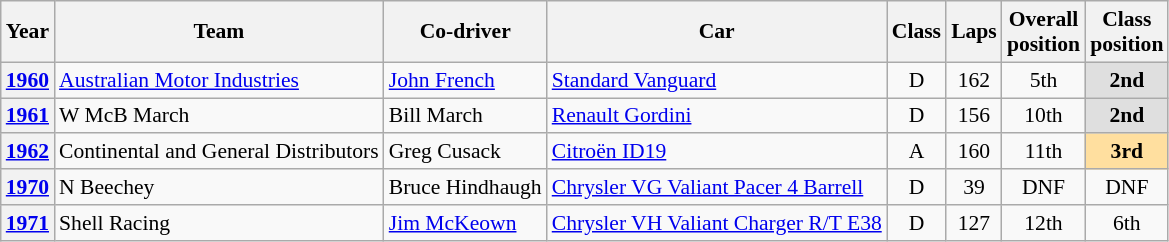<table class="wikitable" style="font-size:90%">
<tr>
<th>Year</th>
<th>Team</th>
<th>Co-driver</th>
<th>Car</th>
<th>Class</th>
<th>Laps</th>
<th>Overall<br>position</th>
<th>Class<br>position</th>
</tr>
<tr align="center">
<th><a href='#'>1960</a></th>
<td align="left"> <a href='#'>Australian Motor Industries</a></td>
<td align="left"> <a href='#'>John French</a></td>
<td align="left"><a href='#'>Standard Vanguard</a></td>
<td>D</td>
<td>162</td>
<td>5th</td>
<td style="background:#dfdfdf;"><strong>2nd</strong></td>
</tr>
<tr align="center">
<th><a href='#'>1961</a></th>
<td align="left"> W McB March</td>
<td align="left"> Bill March</td>
<td align="left"><a href='#'>Renault Gordini</a></td>
<td>D</td>
<td>156</td>
<td>10th</td>
<td style="background:#dfdfdf;"><strong>2nd</strong></td>
</tr>
<tr align="center">
<th><a href='#'>1962</a></th>
<td align="left"> Continental and General Distributors</td>
<td align="left"> Greg Cusack</td>
<td align="left"><a href='#'>Citroën ID19</a></td>
<td>A</td>
<td>160</td>
<td>11th</td>
<td style="background:#ffdf9f;"><strong>3rd</strong></td>
</tr>
<tr align="center">
<th><a href='#'>1970</a></th>
<td align="left"> N Beechey</td>
<td align="left"> Bruce Hindhaugh</td>
<td align="left"><a href='#'>Chrysler VG Valiant Pacer 4 Barrell</a></td>
<td>D</td>
<td>39</td>
<td>DNF</td>
<td>DNF</td>
</tr>
<tr align="center">
<th><a href='#'>1971</a></th>
<td align="left"> Shell Racing</td>
<td align="left"> <a href='#'>Jim McKeown</a></td>
<td align="left"><a href='#'>Chrysler VH Valiant Charger R/T E38</a></td>
<td>D</td>
<td>127</td>
<td>12th</td>
<td>6th</td>
</tr>
</table>
